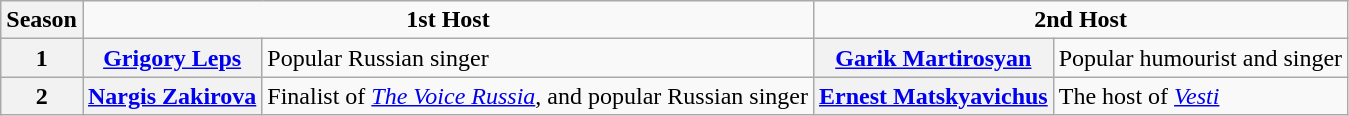<table class="wikitable">
<tr>
<th>Season</th>
<td align="center" colspan=2><strong>1st Host </strong></td>
<td align="center" colspan=2><strong>2nd Host </strong></td>
</tr>
<tr>
<th>1</th>
<th><a href='#'>Grigory Leps</a></th>
<td>Popular Russian singer</td>
<th><a href='#'>Garik Martirosyan</a></th>
<td>Popular humourist and singer</td>
</tr>
<tr>
<th>2</th>
<th><a href='#'>Nargis Zakirova</a></th>
<td>Finalist of <em><a href='#'>The Voice Russia</a></em>, and popular Russian singer</td>
<th><a href='#'>Ernest Matskyavichus</a></th>
<td>The host of <em><a href='#'>Vesti</a></em></td>
</tr>
</table>
